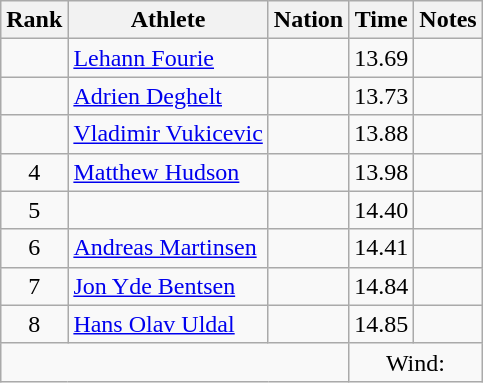<table class="wikitable sortable" style="text-align:center;">
<tr>
<th scope="col" style="width: 10px;">Rank</th>
<th scope="col">Athlete</th>
<th scope="col">Nation</th>
<th scope="col">Time</th>
<th scope="col">Notes</th>
</tr>
<tr>
<td></td>
<td align=left><a href='#'>Lehann Fourie</a></td>
<td align=left></td>
<td>13.69</td>
<td></td>
</tr>
<tr>
<td></td>
<td align=left><a href='#'>Adrien Deghelt</a></td>
<td align=left></td>
<td>13.73</td>
<td></td>
</tr>
<tr>
<td></td>
<td align=left><a href='#'>Vladimir Vukicevic</a></td>
<td align=left></td>
<td>13.88</td>
<td></td>
</tr>
<tr>
<td>4</td>
<td align=left><a href='#'>Matthew Hudson</a></td>
<td align=left></td>
<td>13.98</td>
<td></td>
</tr>
<tr>
<td>5</td>
<td align=left></td>
<td align=left></td>
<td>14.40</td>
<td></td>
</tr>
<tr>
<td>6</td>
<td align=left><a href='#'>Andreas Martinsen</a></td>
<td align=left></td>
<td>14.41</td>
<td></td>
</tr>
<tr>
<td>7</td>
<td align=left><a href='#'>Jon Yde Bentsen</a></td>
<td align=left></td>
<td>14.84</td>
<td></td>
</tr>
<tr>
<td>8</td>
<td align=left><a href='#'>Hans Olav Uldal</a></td>
<td align=left></td>
<td>14.85</td>
<td></td>
</tr>
<tr class="sortbottom">
<td colspan="3"></td>
<td colspan="2">Wind: </td>
</tr>
</table>
